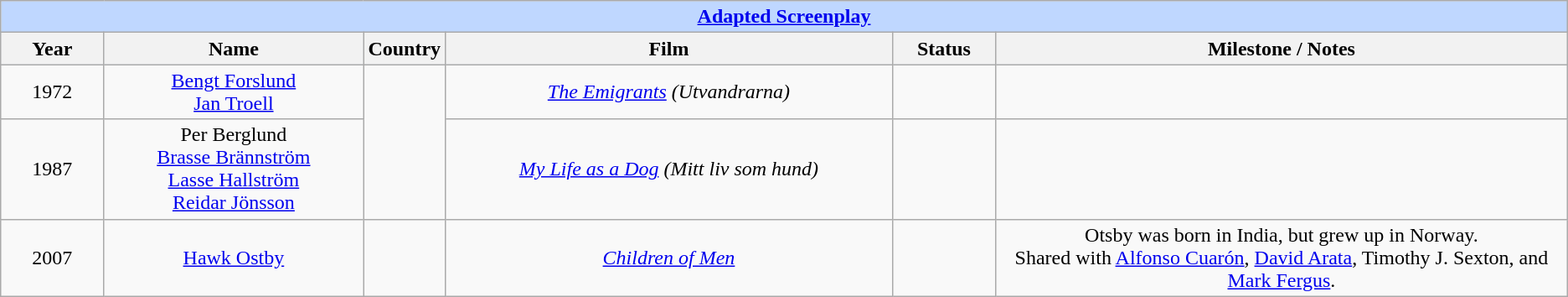<table class="wikitable" style="text-align: center">
<tr ---- bgcolor="#bfd7ff">
<td colspan=6 align=center><strong><a href='#'>Adapted Screenplay</a></strong></td>
</tr>
<tr ---- bgcolor="#ebf5ff">
<th width="75">Year</th>
<th width="200">Name</th>
<th width="50">Country</th>
<th width="350">Film</th>
<th width="75">Status</th>
<th width="450">Milestone / Notes</th>
</tr>
<tr>
<td style="text-align: center">1972</td>
<td><a href='#'>Bengt Forslund</a><br><a href='#'>Jan Troell</a></td>
<td rowspan="2" style="text-align: center"></td>
<td><em><a href='#'>The Emigrants</a> (Utvandrarna)</em></td>
<td></td>
<td></td>
</tr>
<tr>
<td style="text-align: center">1987</td>
<td>Per Berglund<br><a href='#'>Brasse Brännström</a><br><a href='#'>Lasse Hallström</a><br><a href='#'>Reidar Jönsson</a></td>
<td><em><a href='#'>My Life as a Dog</a> (Mitt liv som hund)</em></td>
<td></td>
<td></td>
</tr>
<tr>
<td style="text-align: center">2007</td>
<td><a href='#'>Hawk Ostby</a></td>
<td style="text-align: center"></td>
<td><em><a href='#'>Children of Men</a></em></td>
<td></td>
<td>Otsby was born in India, but grew up in Norway.<br>Shared with <a href='#'>Alfonso Cuarón</a>, <a href='#'>David Arata</a>, Timothy J. Sexton, and <a href='#'>Mark Fergus</a>.</td>
</tr>
</table>
